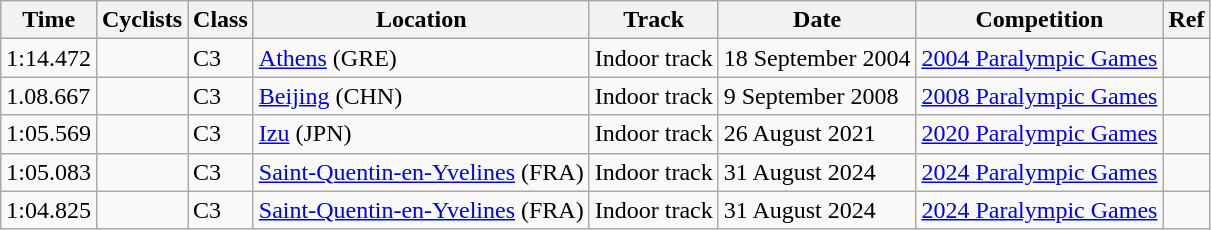<table class="wikitable">
<tr align="left">
<th>Time</th>
<th>Cyclists</th>
<th>Class</th>
<th>Location</th>
<th>Track</th>
<th>Date</th>
<th>Competition</th>
<th>Ref</th>
</tr>
<tr>
<td>1:14.472</td>
<td></td>
<td>C3</td>
<td><a href='#'>Athens</a> (GRE)</td>
<td>Indoor track</td>
<td>18 September 2004</td>
<td><a href='#'>2004 Paralympic Games</a></td>
<td></td>
</tr>
<tr>
<td>1.08.667</td>
<td></td>
<td>C3</td>
<td><a href='#'>Beijing</a> (CHN)</td>
<td>Indoor track</td>
<td>9 September 2008</td>
<td><a href='#'>2008 Paralympic Games</a></td>
<td></td>
</tr>
<tr>
<td>1:05.569</td>
<td></td>
<td>C3</td>
<td><a href='#'>Izu</a> (JPN)</td>
<td>Indoor track</td>
<td>26 August 2021</td>
<td><a href='#'>2020 Paralympic Games</a></td>
<td></td>
</tr>
<tr>
<td>1:05.083</td>
<td></td>
<td>C3</td>
<td><a href='#'>Saint-Quentin-en-Yvelines</a> (FRA)</td>
<td>Indoor track</td>
<td>31 August 2024</td>
<td><a href='#'>2024 Paralympic Games</a></td>
<td></td>
</tr>
<tr>
<td>1:04.825</td>
<td></td>
<td>C3</td>
<td><a href='#'>Saint-Quentin-en-Yvelines</a> (FRA)</td>
<td>Indoor track</td>
<td>31 August 2024</td>
<td><a href='#'>2024 Paralympic Games</a></td>
<td></td>
</tr>
</table>
